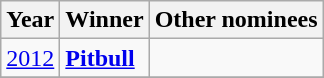<table class="wikitable">
<tr>
<th>Year</th>
<th>Winner</th>
<th>Other nominees</th>
</tr>
<tr>
<td><a href='#'>2012</a></td>
<td> <strong><a href='#'>Pitbull</a></strong></td>
<td></td>
</tr>
<tr>
</tr>
</table>
